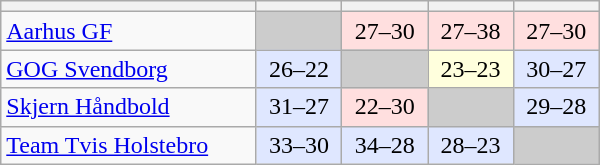<table class="wikitable" style="text-align: center;" width="400">
<tr>
<th width=200></th>
<th width=60></th>
<th width=60></th>
<th width=60></th>
<th width=60></th>
</tr>
<tr>
<td style="text-align: left;"><a href='#'>Aarhus GF</a></td>
<td bgcolor=#CCCCCC> </td>
<td bgcolor=#FFDFDF>27–30</td>
<td bgcolor=#FFDFDF>27–38</td>
<td bgcolor=#FFDFDF>27–30</td>
</tr>
<tr>
<td style="text-align: left;"><a href='#'>GOG Svendborg</a></td>
<td bgcolor=#DFE7FF>26–22</td>
<td bgcolor=#CCCCCC> </td>
<td bgcolor=#FFFFDD>23–23</td>
<td bgcolor=#DFE7FF>30–27</td>
</tr>
<tr>
<td style="text-align: left;"><a href='#'>Skjern Håndbold</a></td>
<td bgcolor=#DFE7FF>31–27</td>
<td bgcolor=#FFDFDF>22–30</td>
<td bgcolor=#CCCCCC> </td>
<td bgcolor=#DFE7FF>29–28</td>
</tr>
<tr>
<td style="text-align: left;"><a href='#'>Team Tvis Holstebro</a></td>
<td bgcolor=#DFE7FF>33–30</td>
<td bgcolor=#DFE7FF>34–28</td>
<td bgcolor=#DFE7FF>28–23</td>
<td bgcolor=#CCCCCC> </td>
</tr>
</table>
